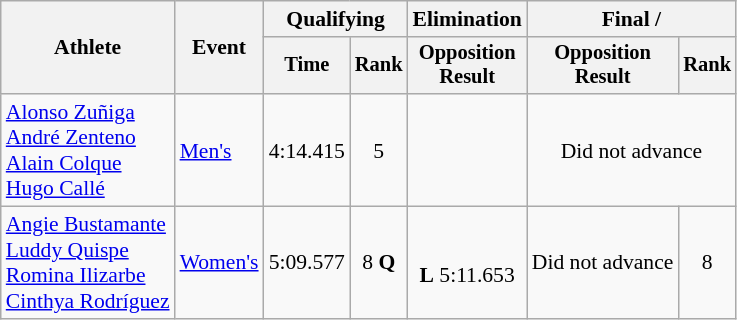<table class=wikitable style=font-size:90%;text-align:center>
<tr>
<th rowspan=2>Athlete</th>
<th rowspan=2>Event</th>
<th colspan=2>Qualifying</th>
<th>Elimination</th>
<th colspan=2>Final / </th>
</tr>
<tr style=font-size:95%>
<th>Time</th>
<th>Rank</th>
<th>Opposition<br>Result</th>
<th>Opposition<br>Result</th>
<th>Rank</th>
</tr>
<tr>
<td align=left><a href='#'>Alonso Zuñiga</a><br><a href='#'>André Zenteno</a><br><a href='#'>Alain Colque</a><br><a href='#'>Hugo Callé</a></td>
<td align=left><a href='#'>Men's</a></td>
<td>4:14.415</td>
<td>5</td>
<td></td>
<td colspan=2>Did not advance</td>
</tr>
<tr>
<td align=left><a href='#'>Angie Bustamante</a><br><a href='#'>Luddy Quispe</a><br><a href='#'>Romina Ilizarbe</a><br><a href='#'>Cinthya Rodríguez</a></td>
<td align=left><a href='#'>Women's</a></td>
<td>5:09.577</td>
<td>8 <strong>Q</strong></td>
<td><br><strong>L</strong> 5:11.653</td>
<td>Did not advance</td>
<td>8</td>
</tr>
</table>
